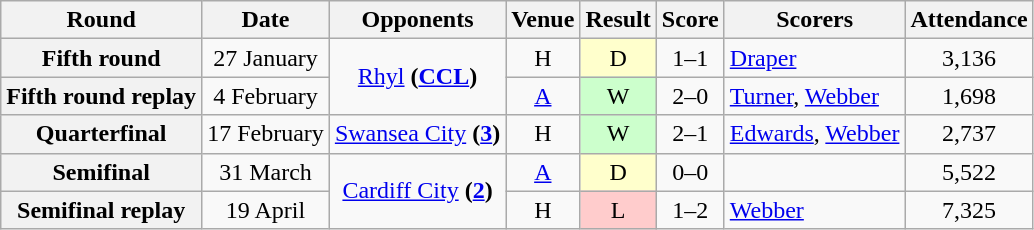<table class="wikitable" style="text-align:center">
<tr>
<th>Round</th>
<th>Date</th>
<th>Opponents</th>
<th>Venue</th>
<th>Result</th>
<th>Score</th>
<th>Scorers</th>
<th>Attendance</th>
</tr>
<tr>
<th>Fifth round</th>
<td>27 January</td>
<td rowspan=2><a href='#'>Rhyl</a> <strong>(<a href='#'>CCL</a>)</strong></td>
<td>H</td>
<td style="background-color:#FFFFCC">D</td>
<td>1–1</td>
<td align="left"><a href='#'>Draper</a></td>
<td>3,136</td>
</tr>
<tr>
<th>Fifth round replay</th>
<td>4 February</td>
<td><a href='#'>A</a></td>
<td style="background-color:#CCFFCC">W</td>
<td>2–0</td>
<td align="left"><a href='#'>Turner</a>, <a href='#'>Webber</a></td>
<td>1,698</td>
</tr>
<tr>
<th>Quarterfinal</th>
<td>17 February</td>
<td><a href='#'>Swansea City</a> <strong>(<a href='#'>3</a>)</strong></td>
<td>H</td>
<td style="background-color:#CCFFCC">W</td>
<td>2–1</td>
<td align="left"><a href='#'>Edwards</a>, <a href='#'>Webber</a></td>
<td>2,737</td>
</tr>
<tr>
<th>Semifinal</th>
<td>31 March</td>
<td rowspan=2><a href='#'>Cardiff City</a> <strong>(<a href='#'>2</a>)</strong></td>
<td><a href='#'>A</a></td>
<td style="background-color:#FFFFCC">D</td>
<td>0–0</td>
<td align="left"></td>
<td>5,522</td>
</tr>
<tr>
<th>Semifinal replay</th>
<td>19 April</td>
<td>H</td>
<td style="background-color:#FFCCCC">L</td>
<td>1–2</td>
<td align="left"><a href='#'>Webber</a></td>
<td>7,325</td>
</tr>
</table>
